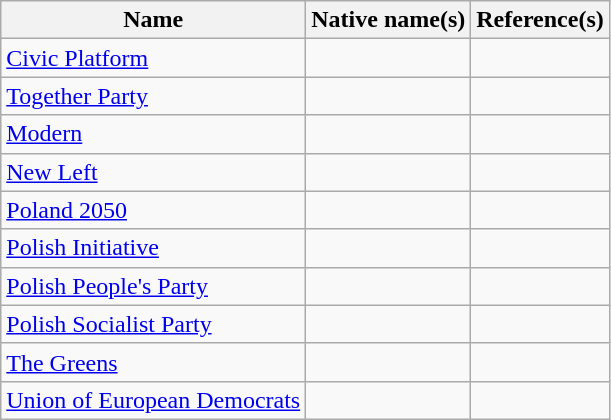<table class="wikitable">
<tr>
<th>Name</th>
<th>Native name(s)</th>
<th>Reference(s)</th>
</tr>
<tr>
<td><a href='#'>Civic Platform</a></td>
<td></td>
<td></td>
</tr>
<tr>
<td><a href='#'>Together Party</a></td>
<td></td>
<td></td>
</tr>
<tr>
<td><a href='#'>Modern</a></td>
<td></td>
<td></td>
</tr>
<tr>
<td><a href='#'>New Left</a></td>
<td></td>
<td></td>
</tr>
<tr>
<td><a href='#'>Poland 2050</a></td>
<td></td>
<td></td>
</tr>
<tr>
<td><a href='#'>Polish Initiative</a></td>
<td></td>
<td></td>
</tr>
<tr>
<td><a href='#'>Polish People's Party</a></td>
<td></td>
<td></td>
</tr>
<tr>
<td><a href='#'>Polish Socialist Party</a></td>
<td></td>
<td></td>
</tr>
<tr>
<td><a href='#'>The Greens</a></td>
<td></td>
<td></td>
</tr>
<tr>
<td><a href='#'>Union of European Democrats</a></td>
<td></td>
<td></td>
</tr>
</table>
